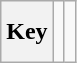<table class="wikitable" style="height:2.6em">
<tr>
<th>Key</th>
<td></td>
<td></td>
</tr>
</table>
